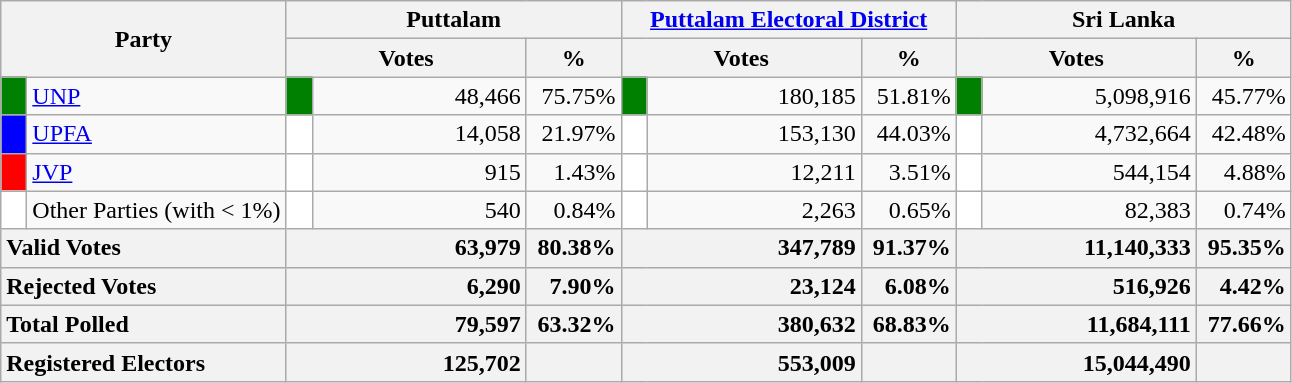<table class="wikitable">
<tr>
<th colspan="2" width="144px"rowspan="2">Party</th>
<th colspan="3" width="216px">Puttalam</th>
<th colspan="3" width="216px"><a href='#'>Puttalam Electoral District</a></th>
<th colspan="3" width="216px">Sri Lanka</th>
</tr>
<tr>
<th colspan="2" width="144px">Votes</th>
<th>%</th>
<th colspan="2" width="144px">Votes</th>
<th>%</th>
<th colspan="2" width="144px">Votes</th>
<th>%</th>
</tr>
<tr>
<td style="background-color:green;" width="10px"></td>
<td style="text-align:left;"><a href='#'>UNP</a></td>
<td style="background-color:green;" width="10px"></td>
<td style="text-align:right;">48,466</td>
<td style="text-align:right;">75.75%</td>
<td style="background-color:green;" width="10px"></td>
<td style="text-align:right;">180,185</td>
<td style="text-align:right;">51.81%</td>
<td style="background-color:green;" width="10px"></td>
<td style="text-align:right;">5,098,916</td>
<td style="text-align:right;">45.77%</td>
</tr>
<tr>
<td style="background-color:blue;" width="10px"></td>
<td style="text-align:left;"><a href='#'>UPFA</a></td>
<td style="background-color:white;" width="10px"></td>
<td style="text-align:right;">14,058</td>
<td style="text-align:right;">21.97%</td>
<td style="background-color:white;" width="10px"></td>
<td style="text-align:right;">153,130</td>
<td style="text-align:right;">44.03%</td>
<td style="background-color:white;" width="10px"></td>
<td style="text-align:right;">4,732,664</td>
<td style="text-align:right;">42.48%</td>
</tr>
<tr>
<td style="background-color:red;" width="10px"></td>
<td style="text-align:left;"><a href='#'>JVP</a></td>
<td style="background-color:white;" width="10px"></td>
<td style="text-align:right;">915</td>
<td style="text-align:right;">1.43%</td>
<td style="background-color:white;" width="10px"></td>
<td style="text-align:right;">12,211</td>
<td style="text-align:right;">3.51%</td>
<td style="background-color:white;" width="10px"></td>
<td style="text-align:right;">544,154</td>
<td style="text-align:right;">4.88%</td>
</tr>
<tr>
<td style="background-color:white;" width="10px"></td>
<td style="text-align:left;">Other Parties (with < 1%)</td>
<td style="background-color:white;" width="10px"></td>
<td style="text-align:right;">540</td>
<td style="text-align:right;">0.84%</td>
<td style="background-color:white;" width="10px"></td>
<td style="text-align:right;">2,263</td>
<td style="text-align:right;">0.65%</td>
<td style="background-color:white;" width="10px"></td>
<td style="text-align:right;">82,383</td>
<td style="text-align:right;">0.74%</td>
</tr>
<tr>
<th colspan="2" width="144px"style="text-align:left;">Valid Votes</th>
<th style="text-align:right;"colspan="2" width="144px">63,979</th>
<th style="text-align:right;">80.38%</th>
<th style="text-align:right;"colspan="2" width="144px">347,789</th>
<th style="text-align:right;">91.37%</th>
<th style="text-align:right;"colspan="2" width="144px">11,140,333</th>
<th style="text-align:right;">95.35%</th>
</tr>
<tr>
<th colspan="2" width="144px"style="text-align:left;">Rejected Votes</th>
<th style="text-align:right;"colspan="2" width="144px">6,290</th>
<th style="text-align:right;">7.90%</th>
<th style="text-align:right;"colspan="2" width="144px">23,124</th>
<th style="text-align:right;">6.08%</th>
<th style="text-align:right;"colspan="2" width="144px">516,926</th>
<th style="text-align:right;">4.42%</th>
</tr>
<tr>
<th colspan="2" width="144px"style="text-align:left;">Total Polled</th>
<th style="text-align:right;"colspan="2" width="144px">79,597</th>
<th style="text-align:right;">63.32%</th>
<th style="text-align:right;"colspan="2" width="144px">380,632</th>
<th style="text-align:right;">68.83%</th>
<th style="text-align:right;"colspan="2" width="144px">11,684,111</th>
<th style="text-align:right;">77.66%</th>
</tr>
<tr>
<th colspan="2" width="144px"style="text-align:left;">Registered Electors</th>
<th style="text-align:right;"colspan="2" width="144px">125,702</th>
<th></th>
<th style="text-align:right;"colspan="2" width="144px">553,009</th>
<th></th>
<th style="text-align:right;"colspan="2" width="144px">15,044,490</th>
<th></th>
</tr>
</table>
